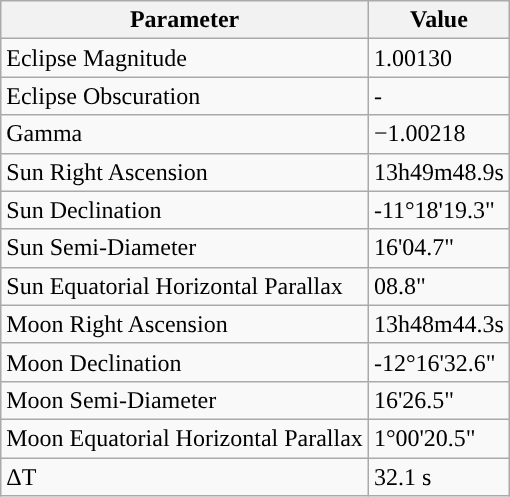<table class="wikitable">
<tr>
<th>Parameter</th>
<th>Value</th>
</tr>
<tr>
<td>Eclipse Magnitude</td>
<td>1.00130</td>
</tr>
<tr>
<td>Eclipse Obscuration</td>
<td>-</td>
</tr>
<tr>
<td>Gamma</td>
<td>−1.00218</td>
</tr>
<tr>
<td>Sun Right Ascension</td>
<td>13h49m48.9s</td>
</tr>
<tr>
<td>Sun Declination</td>
<td>-11°18'19.3"</td>
</tr>
<tr>
<td>Sun Semi-Diameter</td>
<td>16'04.7"</td>
</tr>
<tr>
<td>Sun Equatorial Horizontal Parallax</td>
<td>08.8"</td>
</tr>
<tr>
<td>Moon Right Ascension</td>
<td>13h48m44.3s</td>
</tr>
<tr>
<td>Moon Declination</td>
<td>-12°16'32.6"</td>
</tr>
<tr>
<td>Moon Semi-Diameter</td>
<td>16'26.5"</td>
</tr>
<tr>
<td>Moon Equatorial Horizontal Parallax</td>
<td>1°00'20.5"</td>
</tr>
<tr>
<td>ΔT</td>
<td>32.1 s</td>
</tr>
</table>
